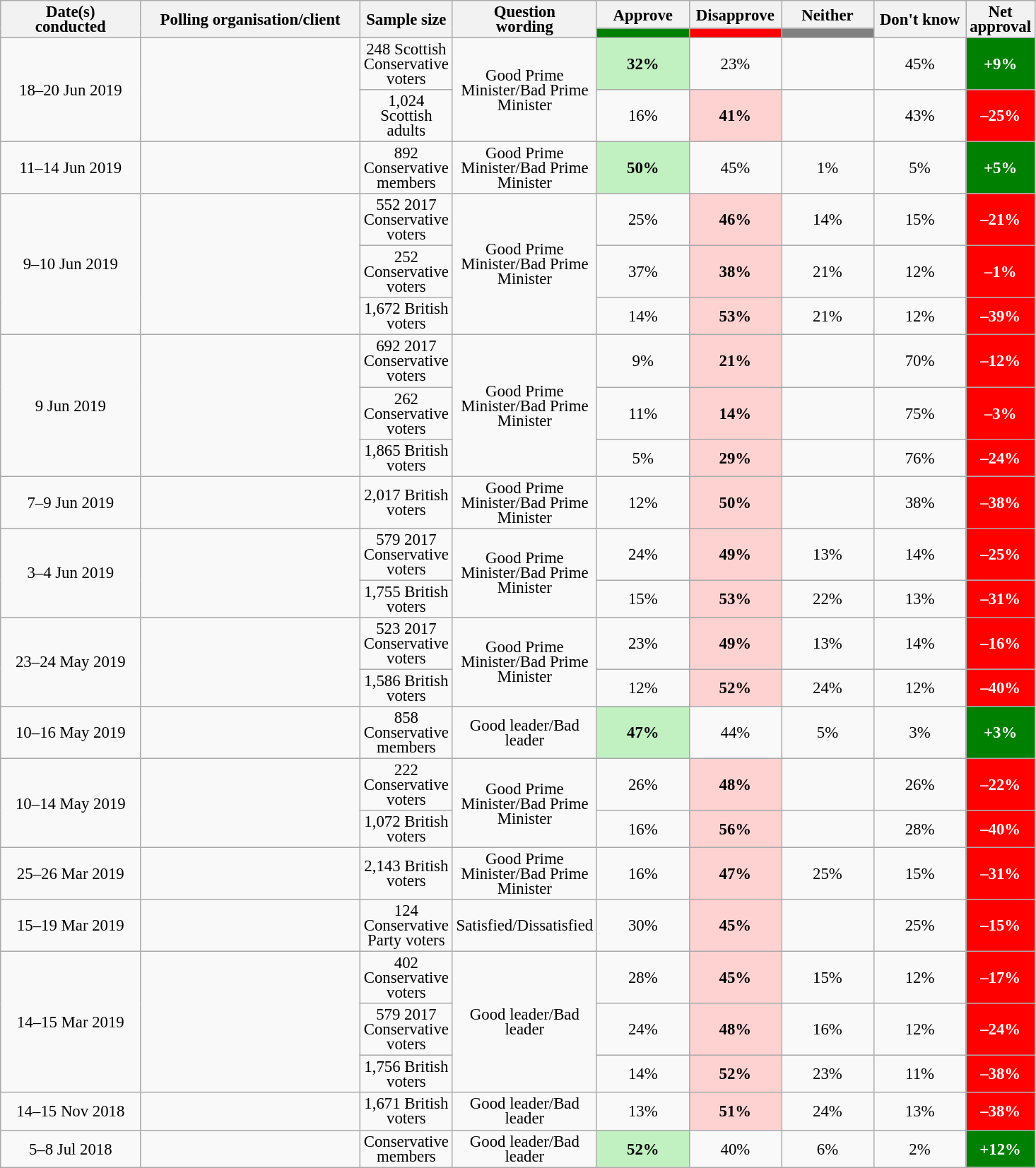<table class="wikitable collapsible sortable" style="text-align:center;font-size:95%;line-height:14px;">
<tr>
<th style="width:125px;" rowspan="2">Date(s)<br>conducted</th>
<th style="width:200px;" rowspan="2">Polling organisation/client</th>
<th style="width:60px;" rowspan="2">Sample size</th>
<th style="width:120px;" rowspan="2">Question<br>wording</th>
<th class="unsortable" style="width:80px;">Approve</th>
<th class="unsortable" style="width: 80px;">Disapprove</th>
<th class="unsortable" style="width:80px;">Neither</th>
<th class="unsortable" style="width:80px;" rowspan="2">Don't know</th>
<th class="unsortable" style="width:20px;" rowspan="2">Net approval</th>
</tr>
<tr>
<th class="unsortable" style="background:green;width:60px;"></th>
<th class="unsortable" style="background:red;width:60px;"></th>
<th class="unsortable" style="background:grey;width:60px;"></th>
</tr>
<tr>
<td rowspan="2">18–20 Jun 2019</td>
<td rowspan="2"></td>
<td>248 Scottish Conservative voters</td>
<td rowspan="2">Good Prime Minister/Bad Prime Minister</td>
<td style="background:#C1F0C1"><strong>32%</strong></td>
<td>23%</td>
<td></td>
<td>45%</td>
<td style="background:green;color:white;"><strong>+9%</strong></td>
</tr>
<tr>
<td>1,024 Scottish adults</td>
<td>16%</td>
<td style="background:#FFD2D2"><strong>41%</strong></td>
<td></td>
<td>43%</td>
<td style="background:red;color:white;"><strong>–25%</strong></td>
</tr>
<tr>
<td>11–14 Jun 2019</td>
<td></td>
<td>892 Conservative members</td>
<td>Good Prime Minister/Bad Prime Minister</td>
<td style="background:#C1F0C1"><strong>50%</strong></td>
<td>45%</td>
<td>1%</td>
<td>5%</td>
<td style="background:green;color:white;"><strong>+5%</strong></td>
</tr>
<tr>
<td rowspan="3">9–10 Jun 2019</td>
<td rowspan="3"></td>
<td>552 2017 Conservative voters</td>
<td rowspan="3">Good Prime Minister/Bad Prime Minister</td>
<td>25%</td>
<td style="background:#FFD2D2"><strong>46%</strong></td>
<td>14%</td>
<td>15%</td>
<td style="background:red;color:white;"><strong>–21%</strong></td>
</tr>
<tr>
<td>252 Conservative voters</td>
<td>37%</td>
<td style="background:#FFD2D2"><strong>38%</strong></td>
<td>21%</td>
<td>12%</td>
<td style="background:red;color:white;"><strong>–1%</strong></td>
</tr>
<tr>
<td>1,672 British voters</td>
<td>14%</td>
<td style="background:#FFD2D2"><strong>53%</strong></td>
<td>21%</td>
<td>12%</td>
<td style="background:red;color:white;"><strong>–39%</strong></td>
</tr>
<tr>
<td rowspan="3">9 Jun 2019</td>
<td rowspan="3"></td>
<td>692 2017 Conservative voters</td>
<td rowspan="3">Good Prime Minister/Bad Prime Minister</td>
<td>9%</td>
<td style="background:#FFD2D2"><strong>21%</strong></td>
<td></td>
<td>70%</td>
<td style="background:red;color:white;"><strong>–12%</strong></td>
</tr>
<tr>
<td>262 Conservative voters</td>
<td>11%</td>
<td style="background:#FFD2D2"><strong>14%</strong></td>
<td></td>
<td>75%</td>
<td style="background:red;color:white;"><strong>–3%</strong></td>
</tr>
<tr>
<td>1,865 British voters</td>
<td>5%</td>
<td style="background:#FFD2D2"><strong>29%</strong></td>
<td></td>
<td>76%</td>
<td style="background:red;color:white;"><strong>–24%</strong></td>
</tr>
<tr>
<td>7–9 Jun 2019</td>
<td></td>
<td>2,017 British voters</td>
<td>Good Prime Minister/Bad Prime Minister</td>
<td>12%</td>
<td style="background:#FFD2D2"><strong>50%</strong></td>
<td></td>
<td>38%</td>
<td style="background:red;color:white;"><strong>–38%</strong></td>
</tr>
<tr>
<td rowspan="2">3–4 Jun 2019</td>
<td rowspan="2"></td>
<td>579 2017 Conservative voters</td>
<td rowspan="2">Good Prime Minister/Bad Prime Minister</td>
<td>24%</td>
<td style="background:#FFD2D2"><strong>49%</strong></td>
<td>13%</td>
<td>14%</td>
<td style="background:red;color:white;"><strong>–25%</strong></td>
</tr>
<tr>
<td>1,755 British voters</td>
<td>15%</td>
<td style="background:#FFD2D2"><strong>53%</strong></td>
<td>22%</td>
<td>13%</td>
<td style="background:red;color:white;"><strong>–31%</strong></td>
</tr>
<tr>
<td rowspan="2">23–24 May 2019</td>
<td rowspan="2"></td>
<td>523 2017 Conservative voters</td>
<td rowspan="2">Good Prime Minister/Bad Prime Minister</td>
<td>23%</td>
<td style="background:#FFD2D2"><strong>49%</strong></td>
<td>13%</td>
<td>14%</td>
<td style="background:red;color:white;"><strong>–16%</strong></td>
</tr>
<tr>
<td>1,586 British voters</td>
<td>12%</td>
<td style="background:#FFD2D2"><strong>52%</strong></td>
<td>24%</td>
<td>12%</td>
<td style="background:red;color:white;"><strong>–40%</strong></td>
</tr>
<tr>
<td>10–16 May 2019</td>
<td></td>
<td>858 Conservative members</td>
<td>Good leader/Bad leader</td>
<td style="background:#C1F0C1"><strong>47%</strong></td>
<td>44%</td>
<td>5%</td>
<td>3%</td>
<td style="background:green;color:white;"><strong>+3%</strong></td>
</tr>
<tr>
<td rowspan="2">10–14 May 2019</td>
<td rowspan="2"></td>
<td>222 Conservative voters</td>
<td rowspan="2">Good Prime Minister/Bad Prime Minister</td>
<td>26%</td>
<td style="background:#FFD2D2"><strong>48%</strong></td>
<td></td>
<td>26%</td>
<td style="background:red;color:white;"><strong>–22%</strong></td>
</tr>
<tr>
<td>1,072 British voters</td>
<td>16%</td>
<td style="background:#FFD2D2"><strong>56%</strong></td>
<td></td>
<td>28%</td>
<td style="background:red;color:white;"><strong>–40%</strong></td>
</tr>
<tr>
<td>25–26 Mar 2019</td>
<td></td>
<td>2,143 British voters</td>
<td>Good Prime Minister/Bad Prime Minister</td>
<td>16%</td>
<td style="background:#FFD2D2"><strong>47%</strong></td>
<td>25%</td>
<td>15%</td>
<td style="background:red;color:white;"><strong>–31%</strong></td>
</tr>
<tr>
<td>15–19 Mar 2019</td>
<td></td>
<td>124 Conservative Party voters</td>
<td>Satisfied/Dissatisfied</td>
<td>30%</td>
<td style="background:#FFD2D2"><strong>45%</strong></td>
<td></td>
<td>25%</td>
<td style="background:red;color:white;"><strong>–15%</strong></td>
</tr>
<tr>
<td rowspan="3">14–15 Mar 2019</td>
<td rowspan="3"></td>
<td>402 Conservative voters</td>
<td rowspan="3">Good leader/Bad leader</td>
<td>28%</td>
<td style="background:#FFD2D2"><strong>45%</strong></td>
<td>15%</td>
<td>12%</td>
<td style="background:red;color:white;"><strong>–17%</strong></td>
</tr>
<tr>
<td>579 2017 Conservative voters</td>
<td>24%</td>
<td style="background:#FFD2D2"><strong>48%</strong></td>
<td>16%</td>
<td>12%</td>
<td style="background:red;color:white;"><strong>–24%</strong></td>
</tr>
<tr>
<td>1,756 British voters</td>
<td>14%</td>
<td style="background:#FFD2D2"><strong>52%</strong></td>
<td>23%</td>
<td>11%</td>
<td style="background:red;color:white;"><strong>–38%</strong></td>
</tr>
<tr>
<td>14–15 Nov 2018</td>
<td></td>
<td>1,671 British voters</td>
<td>Good leader/Bad leader</td>
<td>13%</td>
<td style="background:#FFD2D2"><strong>51%</strong></td>
<td>24%</td>
<td>13%</td>
<td style="background:red;color:white;"><strong>–38%</strong></td>
</tr>
<tr>
<td>5–8 Jul 2018</td>
<td></td>
<td>Conservative members</td>
<td>Good leader/Bad leader</td>
<td style="background:#C1F0C1"><strong>52%</strong></td>
<td>40%</td>
<td>6%</td>
<td>2%</td>
<td style="background:green;color:white;"><strong>+12%</strong></td>
</tr>
</table>
